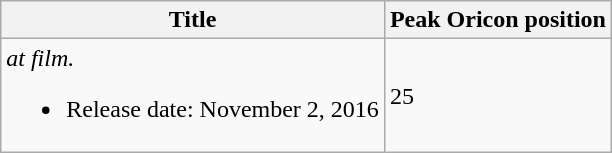<table class="wikitable">
<tr>
<th>Title</th>
<th>Peak Oricon position</th>
</tr>
<tr>
<td><em>at film.</em><br><ul><li>Release date: November 2, 2016</li></ul></td>
<td>25</td>
</tr>
</table>
